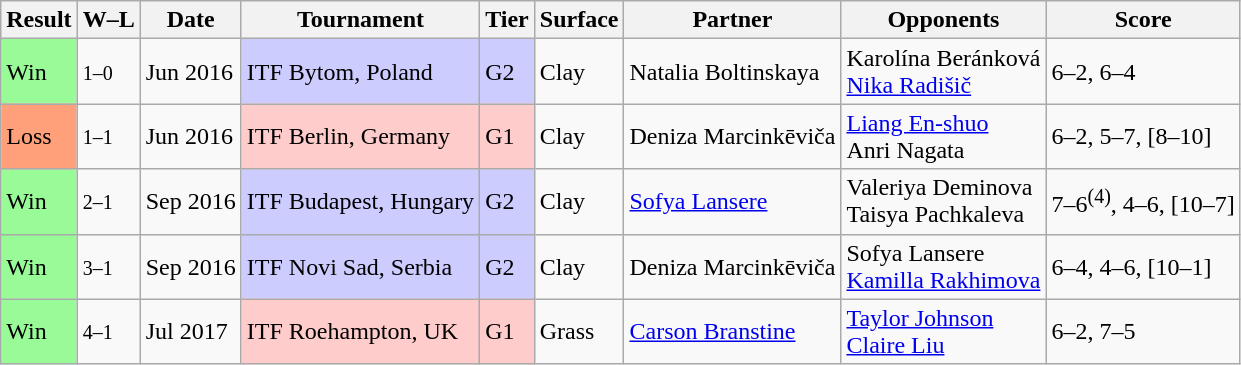<table class="sortable wikitable">
<tr>
<th>Result</th>
<th class=unsortable>W–L</th>
<th>Date</th>
<th>Tournament</th>
<th>Tier</th>
<th>Surface</th>
<th>Partner</th>
<th>Opponents</th>
<th class=unsortable>Score</th>
</tr>
<tr>
<td bgcolor=#98fb98>Win</td>
<td><small>1–0</small></td>
<td>Jun 2016</td>
<td bgcolor=#ccccff>ITF Bytom, Poland</td>
<td bgcolor=#ccccff>G2</td>
<td>Clay</td>
<td> Natalia Boltinskaya</td>
<td> Karolína Beránková <br>  <a href='#'>Nika Radišič</a></td>
<td>6–2, 6–4</td>
</tr>
<tr>
<td bgcolor=#ffa07a>Loss</td>
<td><small>1–1</small></td>
<td>Jun 2016</td>
<td bgcolor=#ffcccc>ITF Berlin, Germany</td>
<td bgcolor=#ffcccc>G1</td>
<td>Clay</td>
<td> Deniza Marcinkēviča</td>
<td> <a href='#'>Liang En-shuo</a> <br>  Anri Nagata</td>
<td>6–2, 5–7, [8–10]</td>
</tr>
<tr>
<td bgcolor=#98fb98>Win</td>
<td><small>2–1</small></td>
<td>Sep 2016</td>
<td bgcolor=#ccccff>ITF Budapest, Hungary</td>
<td bgcolor=#ccccff>G2</td>
<td>Clay</td>
<td> <a href='#'>Sofya Lansere</a></td>
<td> Valeriya Deminova <br>  Taisya Pachkaleva</td>
<td>7–6<sup>(4)</sup>, 4–6, [10–7]</td>
</tr>
<tr>
<td bgcolor=#98fb98>Win</td>
<td><small>3–1</small></td>
<td>Sep 2016</td>
<td bgcolor=#ccccff>ITF Novi Sad, Serbia</td>
<td bgcolor=#ccccff>G2</td>
<td>Clay</td>
<td> Deniza Marcinkēviča</td>
<td> Sofya Lansere <br>  <a href='#'>Kamilla Rakhimova</a></td>
<td>6–4, 4–6, [10–1]</td>
</tr>
<tr>
<td bgcolor=#98fb98>Win</td>
<td><small>4–1</small></td>
<td>Jul 2017</td>
<td bgcolor=#ffcccc>ITF Roehampton, UK</td>
<td bgcolor=#ffcccc>G1</td>
<td>Grass</td>
<td> <a href='#'>Carson Branstine</a></td>
<td> <a href='#'>Taylor Johnson</a> <br>  <a href='#'>Claire Liu</a></td>
<td>6–2, 7–5</td>
</tr>
</table>
